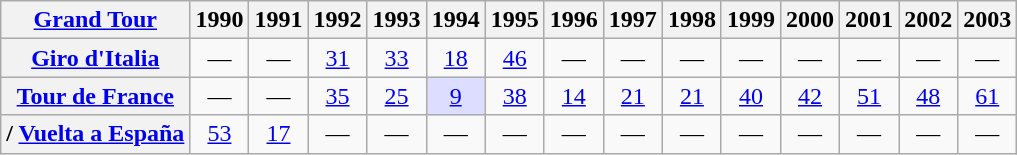<table class="wikitable plainrowheaders">
<tr>
<th scope="col"><a href='#'>Grand Tour</a></th>
<th scope="col">1990</th>
<th scope="col">1991</th>
<th scope="col">1992</th>
<th scope="col">1993</th>
<th scope="col">1994</th>
<th scope="col">1995</th>
<th scope="col">1996</th>
<th scope="col">1997</th>
<th scope="col">1998</th>
<th scope="col">1999</th>
<th scope="col">2000</th>
<th scope="col">2001</th>
<th scope="col">2002</th>
<th scope="col">2003</th>
</tr>
<tr style="text-align:center;">
<th scope="row"> <a href='#'>Giro d'Italia</a></th>
<td>—</td>
<td>—</td>
<td><a href='#'>31</a></td>
<td><a href='#'>33</a></td>
<td><a href='#'>18</a></td>
<td><a href='#'>46</a></td>
<td>—</td>
<td>—</td>
<td>—</td>
<td>—</td>
<td>—</td>
<td>—</td>
<td>—</td>
<td>—</td>
</tr>
<tr style="text-align:center;">
<th scope="row"> <a href='#'>Tour de France</a></th>
<td>—</td>
<td>—</td>
<td><a href='#'>35</a></td>
<td><a href='#'>25</a></td>
<td style="background:#ddf;"><a href='#'>9</a></td>
<td><a href='#'>38</a></td>
<td><a href='#'>14</a></td>
<td><a href='#'>21</a></td>
<td><a href='#'>21</a></td>
<td><a href='#'>40</a></td>
<td><a href='#'>42</a></td>
<td><a href='#'>51</a></td>
<td><a href='#'>48</a></td>
<td><a href='#'>61</a></td>
</tr>
<tr style="text-align:center;">
<th scope="row">/ <a href='#'>Vuelta a España</a></th>
<td><a href='#'>53</a></td>
<td><a href='#'>17</a></td>
<td>—</td>
<td>—</td>
<td>—</td>
<td>—</td>
<td>—</td>
<td>—</td>
<td>—</td>
<td>—</td>
<td>—</td>
<td>—</td>
<td>—</td>
<td>—</td>
</tr>
</table>
